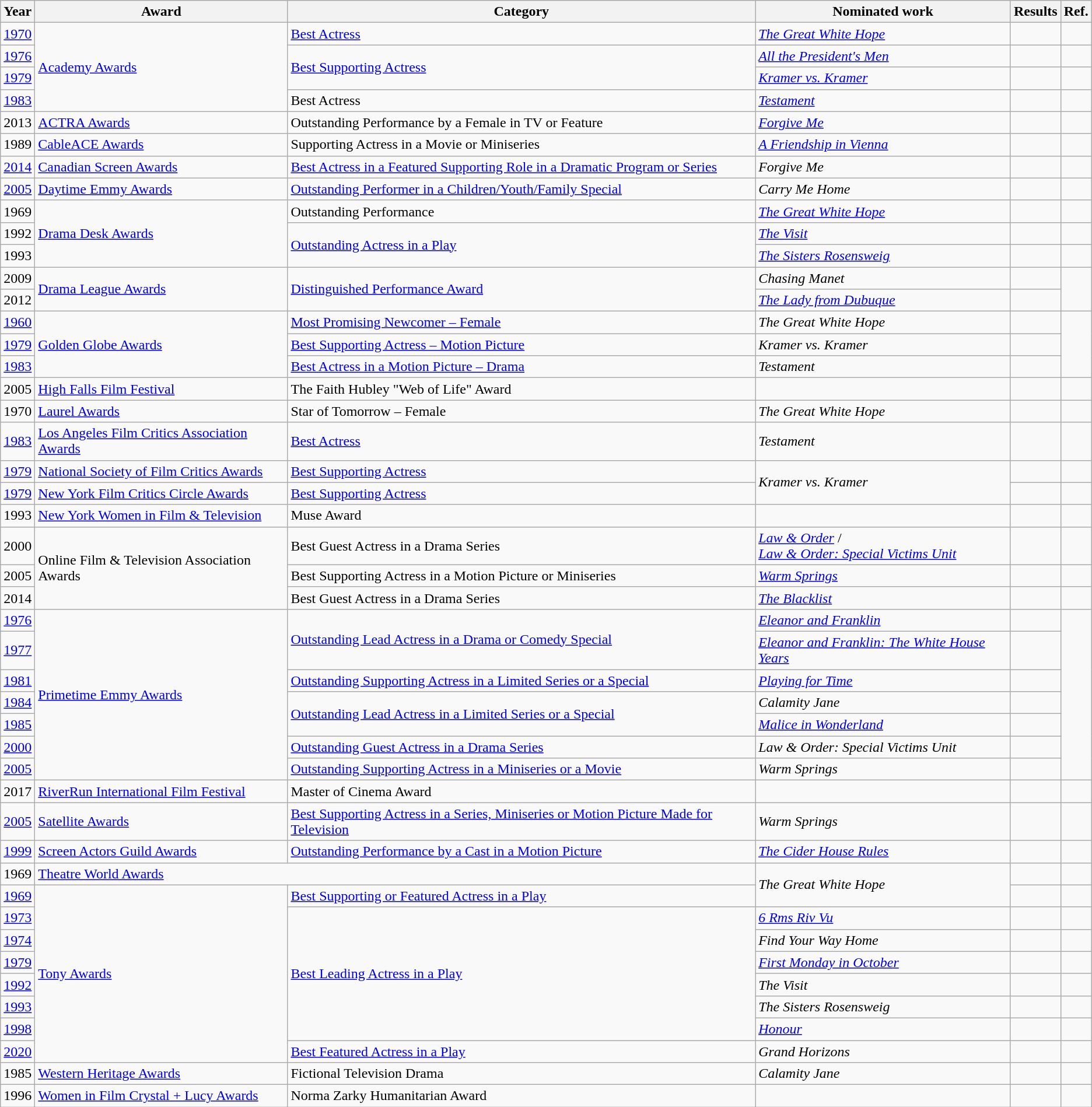<table class="wikitable">
<tr>
<th>Year</th>
<th>Award</th>
<th>Category</th>
<th>Nominated work</th>
<th>Results</th>
<th>Ref.</th>
</tr>
<tr>
<td><a href='#'>1970</a></td>
<td rowspan="4"><a href='#'>Academy Awards</a></td>
<td><a href='#'>Best Actress</a></td>
<td><em><a href='#'>The Great White Hope</a></em></td>
<td></td>
<td align="center"></td>
</tr>
<tr>
<td><a href='#'>1976</a></td>
<td rowspan="2"><a href='#'>Best Supporting Actress</a></td>
<td><em><a href='#'>All the President's Men</a></em></td>
<td></td>
<td align="center"></td>
</tr>
<tr>
<td><a href='#'>1979</a></td>
<td><em><a href='#'>Kramer vs. Kramer</a></em></td>
<td></td>
<td align="center"></td>
</tr>
<tr>
<td><a href='#'>1983</a></td>
<td>Best Actress</td>
<td><em><a href='#'>Testament</a></em></td>
<td></td>
<td align="center"></td>
</tr>
<tr>
<td>2013</td>
<td><a href='#'>ACTRA Awards</a></td>
<td>Outstanding Performance by a Female in TV or Feature</td>
<td><em><a href='#'>Forgive Me</a></em></td>
<td></td>
<td align="center"></td>
</tr>
<tr>
<td>1989</td>
<td><a href='#'>CableACE Awards</a></td>
<td>Supporting Actress in a Movie or Miniseries</td>
<td><em><a href='#'>A Friendship in Vienna</a></em></td>
<td></td>
<td align="center"></td>
</tr>
<tr>
<td><a href='#'>2014</a></td>
<td><a href='#'>Canadian Screen Awards</a></td>
<td><a href='#'>Best Actress in a Featured Supporting Role in a Dramatic Program or Series</a></td>
<td><em>Forgive Me</em></td>
<td></td>
<td align="center"></td>
</tr>
<tr>
<td><a href='#'>2005</a></td>
<td><a href='#'>Daytime Emmy Awards</a></td>
<td><a href='#'>Outstanding Performer in a Children/Youth/Family Special</a></td>
<td><em>Carry Me Home</em></td>
<td></td>
<td align="center"></td>
</tr>
<tr>
<td>1969</td>
<td rowspan="3"><a href='#'>Drama Desk Awards</a></td>
<td>Outstanding Performance</td>
<td><em><a href='#'>The Great White Hope</a></em></td>
<td></td>
<td align="center"></td>
</tr>
<tr>
<td>1992</td>
<td rowspan="2"><a href='#'>Outstanding Actress in a Play</a></td>
<td><em><a href='#'>The Visit</a></em></td>
<td></td>
<td align="center"></td>
</tr>
<tr>
<td>1993</td>
<td><em><a href='#'>The Sisters Rosensweig</a></em></td>
<td></td>
<td align="center"></td>
</tr>
<tr>
<td>2009</td>
<td rowspan="2"><a href='#'>Drama League Awards</a></td>
<td rowspan="2"><a href='#'>Distinguished Performance Award</a></td>
<td><em>Chasing Manet</em></td>
<td></td>
<td align="center" rowspan="2"></td>
</tr>
<tr>
<td>2012</td>
<td><em><a href='#'>The Lady from Dubuque</a></em></td>
<td></td>
</tr>
<tr>
<td><a href='#'>1960</a></td>
<td rowspan="3"><a href='#'>Golden Globe Awards</a></td>
<td><a href='#'>Most Promising Newcomer – Female</a></td>
<td><em>The Great White Hope</em></td>
<td></td>
<td align="center" rowspan="3"></td>
</tr>
<tr>
<td><a href='#'>1979</a></td>
<td><a href='#'>Best Supporting Actress – Motion Picture</a></td>
<td><em>Kramer vs. Kramer</em></td>
<td></td>
</tr>
<tr>
<td><a href='#'>1983</a></td>
<td><a href='#'>Best Actress in a Motion Picture – Drama</a></td>
<td><em>Testament</em></td>
<td></td>
</tr>
<tr>
<td>2005</td>
<td><a href='#'>High Falls Film Festival</a></td>
<td>The Faith Hubley "Web of Life" Award</td>
<td></td>
<td></td>
<td align="center"></td>
</tr>
<tr>
<td>1970</td>
<td><a href='#'>Laurel Awards</a></td>
<td>Star of Tomorrow – Female</td>
<td><em>The Great White Hope</em></td>
<td></td>
<td align="center"></td>
</tr>
<tr>
<td><a href='#'>1983</a></td>
<td><a href='#'>Los Angeles Film Critics Association Awards</a></td>
<td><a href='#'>Best Actress</a></td>
<td><em>Testament</em></td>
<td></td>
<td align="center"></td>
</tr>
<tr>
<td><a href='#'>1979</a></td>
<td><a href='#'>National Society of Film Critics Awards</a></td>
<td><a href='#'>Best Supporting Actress</a></td>
<td rowspan="2"><em>Kramer vs. Kramer</em></td>
<td></td>
<td align="center"></td>
</tr>
<tr>
<td><a href='#'>1979</a></td>
<td><a href='#'>New York Film Critics Circle Awards</a></td>
<td><a href='#'>Best Supporting Actress</a></td>
<td></td>
<td align="center"></td>
</tr>
<tr>
<td>1993</td>
<td><a href='#'>New York Women in Film & Television</a></td>
<td>Muse Award</td>
<td></td>
<td></td>
<td align="center"></td>
</tr>
<tr>
<td>2000</td>
<td rowspan="3">Online Film & Television Association Awards</td>
<td>Best Guest Actress in a Drama Series</td>
<td><em><a href='#'>Law & Order</a></em> / <br> <em><a href='#'>Law & Order: Special Victims Unit</a></em></td>
<td></td>
<td align="center"></td>
</tr>
<tr>
<td>2005</td>
<td>Best Supporting Actress in a Motion Picture or Miniseries</td>
<td><em><a href='#'>Warm Springs</a></em></td>
<td></td>
<td align="center"></td>
</tr>
<tr>
<td>2014</td>
<td>Best Guest Actress in a Drama Series</td>
<td><em><a href='#'>The Blacklist</a></em></td>
<td></td>
<td align="center"></td>
</tr>
<tr>
<td><a href='#'>1976</a></td>
<td rowspan="7"><a href='#'>Primetime Emmy Awards</a></td>
<td rowspan="2"><a href='#'>Outstanding Lead Actress in a Drama or Comedy Special</a></td>
<td><em><a href='#'>Eleanor and Franklin</a></em></td>
<td></td>
<td align="center" rowspan="7"></td>
</tr>
<tr>
<td><a href='#'>1977</a></td>
<td><em><a href='#'>Eleanor and Franklin: The White House Years</a></em></td>
<td></td>
</tr>
<tr>
<td><a href='#'>1981</a></td>
<td><a href='#'>Outstanding Supporting Actress in a Limited Series or a Special</a></td>
<td><em><a href='#'>Playing for Time</a></em></td>
<td></td>
</tr>
<tr>
<td><a href='#'>1984</a></td>
<td rowspan="2"><a href='#'>Outstanding Lead Actress in a Limited Series or a Special</a></td>
<td><em>Calamity Jane</em></td>
<td></td>
</tr>
<tr>
<td><a href='#'>1985</a></td>
<td><em><a href='#'>Malice in Wonderland</a></em></td>
<td></td>
</tr>
<tr>
<td><a href='#'>2000</a></td>
<td><a href='#'>Outstanding Guest Actress in a Drama Series</a></td>
<td><em>Law & Order: Special Victims Unit</em> <br> </td>
<td></td>
</tr>
<tr>
<td><a href='#'>2005</a></td>
<td><a href='#'>Outstanding Supporting Actress in a Miniseries or a Movie</a></td>
<td><em>Warm Springs</em></td>
<td></td>
</tr>
<tr>
<td>2017</td>
<td><a href='#'>RiverRun International Film Festival</a></td>
<td>Master of Cinema Award</td>
<td></td>
<td></td>
<td align="center"></td>
</tr>
<tr>
<td><a href='#'>2005</a></td>
<td><a href='#'>Satellite Awards</a></td>
<td><a href='#'>Best Supporting Actress in a Series, Miniseries or Motion Picture Made for Television</a></td>
<td><em>Warm Springs</em></td>
<td></td>
<td align="center"></td>
</tr>
<tr>
<td><a href='#'>1999</a></td>
<td><a href='#'>Screen Actors Guild Awards</a></td>
<td><a href='#'>Outstanding Performance by a Cast in a Motion Picture</a></td>
<td><em><a href='#'>The Cider House Rules</a></em></td>
<td></td>
<td align="center"></td>
</tr>
<tr>
<td>1969</td>
<td colspan="2"><a href='#'>Theatre World Awards</a></td>
<td rowspan="2"><em>The Great White Hope</em></td>
<td></td>
<td align="center"></td>
</tr>
<tr>
<td><a href='#'>1969</a></td>
<td rowspan="8"><a href='#'>Tony Awards</a></td>
<td><a href='#'>Best Supporting or Featured Actress in a Play</a></td>
<td></td>
<td align="center"></td>
</tr>
<tr>
<td><a href='#'>1973</a></td>
<td rowspan="6"><a href='#'>Best Leading Actress in a Play</a></td>
<td><em><a href='#'>6 Rms Riv Vu</a></em></td>
<td></td>
<td align="center"></td>
</tr>
<tr>
<td><a href='#'>1974</a></td>
<td><em>Find Your Way Home</em></td>
<td></td>
<td align="center"></td>
</tr>
<tr>
<td><a href='#'>1979</a></td>
<td><em><a href='#'>First Monday in October</a></em></td>
<td></td>
<td align="center"></td>
</tr>
<tr>
<td><a href='#'>1992</a></td>
<td><em>The Visit</em></td>
<td></td>
<td align="center"></td>
</tr>
<tr>
<td><a href='#'>1993</a></td>
<td><em>The Sisters Rosensweig</em></td>
<td></td>
<td align="center"></td>
</tr>
<tr>
<td><a href='#'>1998</a></td>
<td><em><a href='#'>Honour</a></em></td>
<td></td>
<td align="center"></td>
</tr>
<tr>
<td><a href='#'>2020</a></td>
<td><a href='#'>Best Featured Actress in a Play</a></td>
<td><em>Grand Horizons</em></td>
<td></td>
<td align="center"></td>
</tr>
<tr>
<td>1985</td>
<td><a href='#'>Western Heritage Awards</a></td>
<td>Fictional Television Drama</td>
<td><em>Calamity Jane</em></td>
<td></td>
<td align="center"></td>
</tr>
<tr>
<td>1996</td>
<td><a href='#'>Women in Film Crystal + Lucy Awards</a></td>
<td>Norma Zarky Humanitarian Award</td>
<td></td>
<td></td>
<td align="center"></td>
</tr>
</table>
